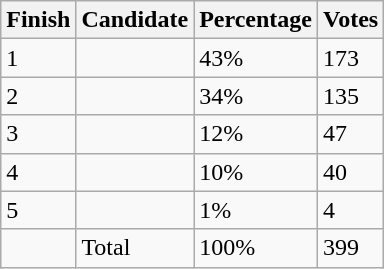<table class="wikitable sortable">
<tr>
<th>Finish</th>
<th>Candidate</th>
<th>Percentage</th>
<th>Votes</th>
</tr>
<tr>
<td>1</td>
<td></td>
<td>43%</td>
<td>173</td>
</tr>
<tr>
<td>2</td>
<td></td>
<td>34%</td>
<td>135</td>
</tr>
<tr>
<td>3</td>
<td></td>
<td>12%</td>
<td>47</td>
</tr>
<tr>
<td>4</td>
<td></td>
<td>10%</td>
<td>40</td>
</tr>
<tr>
<td>5</td>
<td></td>
<td>1%</td>
<td>4</td>
</tr>
<tr>
<td></td>
<td>Total</td>
<td>100%</td>
<td>399</td>
</tr>
</table>
